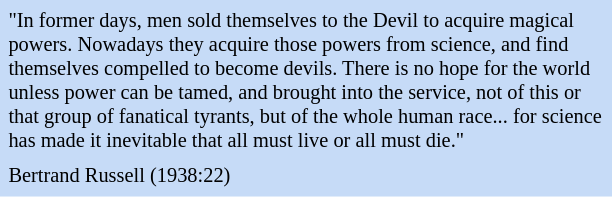<table class="toccolours" style="float: left; margin-left: 1em; margin-right: 2em; font-size: 85%; background:#c6dbf7; color:black; width:30em; max-width: 40%;" cellspacing="5">
<tr>
<td style="text-align: left;">"In former days, men sold themselves to the Devil to acquire magical powers. Nowadays they acquire those powers from science, and find themselves compelled to become devils. There is no hope for the world unless power can be tamed, and brought into the service, not of this or that group of fanatical tyrants, but of the whole human race... for science has made it inevitable that all must live or all must die."</td>
</tr>
<tr>
<td style="text-align: left;">Bertrand Russell (1938:22)</td>
</tr>
</table>
